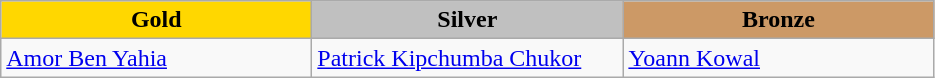<table class="wikitable" style="text-align:left">
<tr align="center">
<td width=200 bgcolor=gold><strong>Gold</strong></td>
<td width=200 bgcolor=silver><strong>Silver</strong></td>
<td width=200 bgcolor=CC9966><strong>Bronze</strong></td>
</tr>
<tr>
<td><a href='#'>Amor Ben Yahia</a><br><em></em></td>
<td><a href='#'>Patrick Kipchumba Chukor</a><br><em></em></td>
<td><a href='#'>Yoann Kowal</a><br><em></em></td>
</tr>
</table>
